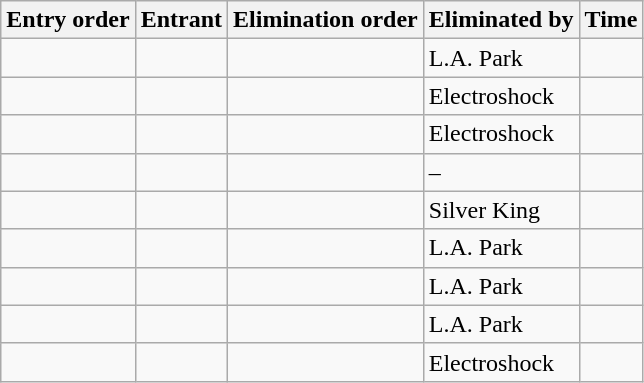<table class="wikitable sortable">
<tr>
<th>Entry order</th>
<th>Entrant</th>
<th>Elimination order</th>
<th>Eliminated by</th>
<th>Time</th>
</tr>
<tr>
<td></td>
<td></td>
<td></td>
<td>L.A. Park</td>
<td></td>
</tr>
<tr>
<td></td>
<td></td>
<td></td>
<td>Electroshock</td>
<td></td>
</tr>
<tr>
<td></td>
<td></td>
<td></td>
<td>Electroshock</td>
<td></td>
</tr>
<tr>
<td></td>
<td></td>
<td></td>
<td>–</td>
<td></td>
</tr>
<tr>
<td></td>
<td></td>
<td></td>
<td>Silver King</td>
<td></td>
</tr>
<tr>
<td></td>
<td></td>
<td></td>
<td>L.A. Park</td>
<td></td>
</tr>
<tr>
<td></td>
<td></td>
<td></td>
<td>L.A. Park</td>
<td></td>
</tr>
<tr>
<td></td>
<td></td>
<td></td>
<td>L.A. Park</td>
<td></td>
</tr>
<tr>
<td></td>
<td></td>
<td></td>
<td>Electroshock</td>
<td></td>
</tr>
</table>
